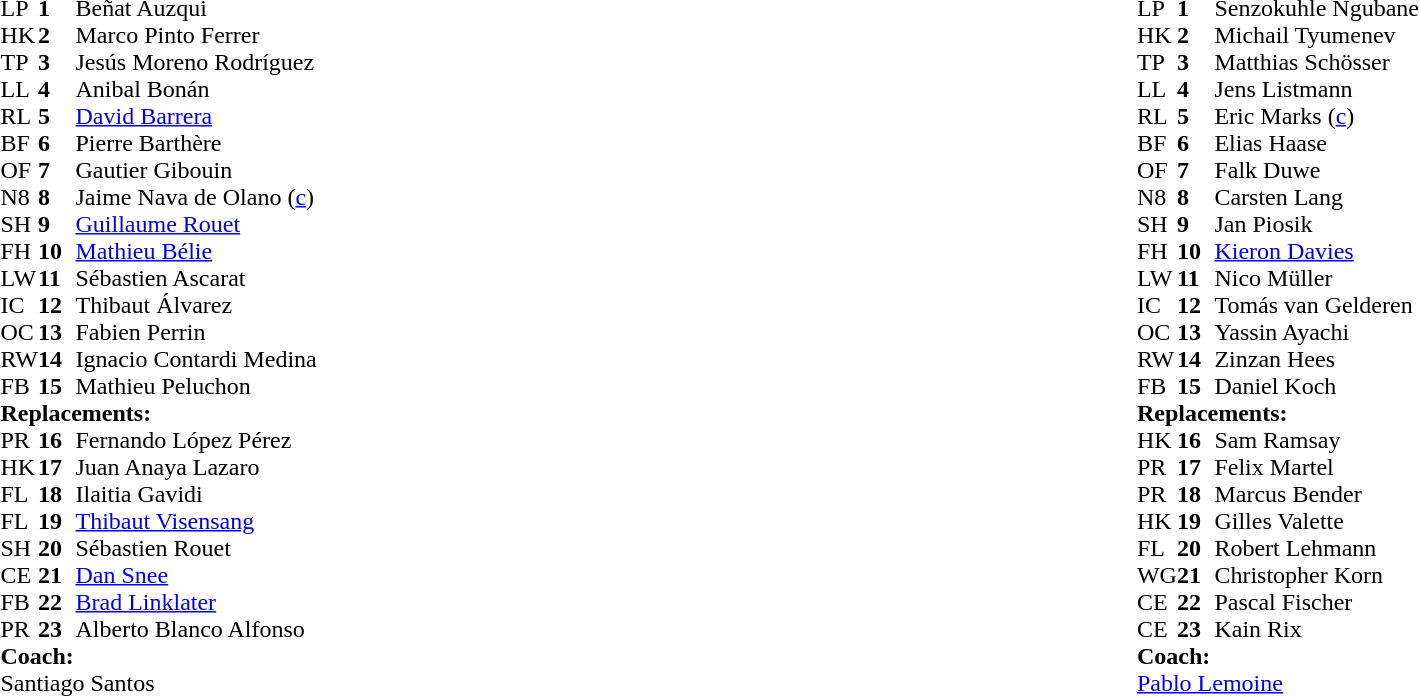<table style="width:100%">
<tr>
<td style="vertical-align:top;width:50%"><br><table cellspacing="0" cellpadding="0">
<tr>
<th width="25"></th>
<th width="25"></th>
</tr>
<tr>
<td>LP</td>
<td><strong>1</strong></td>
<td>Beñat Auzqui</td>
<td></td>
<td></td>
</tr>
<tr>
<td>HK</td>
<td><strong>2</strong></td>
<td>Marco Pinto Ferrer</td>
<td></td>
<td></td>
</tr>
<tr>
<td>TP</td>
<td><strong>3</strong></td>
<td>Jesús Moreno Rodríguez</td>
<td></td>
<td></td>
</tr>
<tr>
<td>LL</td>
<td><strong>4</strong></td>
<td>Anibal Bonán</td>
</tr>
<tr>
<td>RL</td>
<td><strong>5</strong></td>
<td><a href='#'>David Barrera</a></td>
</tr>
<tr>
<td>BF</td>
<td><strong>6</strong></td>
<td>Pierre Barthère</td>
<td></td>
<td></td>
<td></td>
<td></td>
</tr>
<tr>
<td>OF</td>
<td><strong>7</strong></td>
<td>Gautier Gibouin</td>
<td></td>
<td></td>
</tr>
<tr>
<td>N8</td>
<td><strong>8</strong></td>
<td>Jaime Nava de Olano (<a href='#'>c</a>)</td>
<td></td>
<td colspan="2"></td>
</tr>
<tr>
<td>SH</td>
<td><strong>9</strong></td>
<td><a href='#'>Guillaume Rouet</a></td>
<td></td>
<td></td>
</tr>
<tr>
<td>FH</td>
<td><strong>10</strong></td>
<td><a href='#'>Mathieu Bélie</a></td>
<td></td>
<td></td>
</tr>
<tr>
<td>LW</td>
<td><strong>11</strong></td>
<td>Sébastien Ascarat</td>
</tr>
<tr>
<td>IC</td>
<td><strong>12</strong></td>
<td>Thibaut Álvarez</td>
</tr>
<tr>
<td>OC</td>
<td><strong>13</strong></td>
<td>Fabien Perrin</td>
</tr>
<tr>
<td>RW</td>
<td><strong>14</strong></td>
<td>Ignacio Contardi Medina</td>
</tr>
<tr>
<td>FB</td>
<td><strong>15</strong></td>
<td>Mathieu Peluchon</td>
<td></td>
<td></td>
</tr>
<tr>
<td colspan="4"><strong>Replacements:</strong></td>
</tr>
<tr>
<td>PR</td>
<td><strong>16</strong></td>
<td>Fernando López Pérez</td>
<td></td>
<td></td>
</tr>
<tr>
<td>HK</td>
<td><strong>17</strong></td>
<td>Juan Anaya Lazaro</td>
<td></td>
<td></td>
</tr>
<tr>
<td>FL</td>
<td><strong>18</strong></td>
<td>Ilaitia Gavidi</td>
<td></td>
<td></td>
</tr>
<tr>
<td>FL</td>
<td><strong>19</strong></td>
<td><a href='#'>Thibaut Visensang</a></td>
<td></td>
<td></td>
<td></td>
<td></td>
</tr>
<tr>
<td>SH</td>
<td><strong>20</strong></td>
<td>Sébastien Rouet</td>
<td></td>
<td></td>
</tr>
<tr>
<td>CE</td>
<td><strong>21</strong></td>
<td><a href='#'>Dan Snee</a></td>
<td></td>
<td></td>
</tr>
<tr>
<td>FB</td>
<td><strong>22</strong></td>
<td><a href='#'>Brad Linklater</a></td>
<td></td>
<td></td>
</tr>
<tr>
<td>PR</td>
<td><strong>23</strong></td>
<td>Alberto Blanco Alfonso</td>
<td></td>
<td></td>
</tr>
<tr>
<td colspan="4"><strong>Coach:</strong></td>
</tr>
<tr>
<td colspan="4">Santiago Santos</td>
</tr>
</table>
</td>
<td style="vertical-align:top"></td>
<td style="vertical-align: top; width:40%"><br><table cellspacing="0" cellpadding="0">
<tr>
<th width="25"></th>
<th width="25"></th>
</tr>
<tr>
<td>LP</td>
<td><strong>1</strong></td>
<td>Senzokuhle Ngubane</td>
<td></td>
<td></td>
</tr>
<tr>
<td>HK</td>
<td><strong>2</strong></td>
<td>Michail Tyumenev</td>
<td></td>
<td></td>
</tr>
<tr>
<td>TP</td>
<td><strong>3</strong></td>
<td>Matthias Schösser</td>
<td></td>
<td></td>
</tr>
<tr>
<td>LL</td>
<td><strong>4</strong></td>
<td>Jens Listmann</td>
</tr>
<tr>
<td>RL</td>
<td><strong>5</strong></td>
<td>Eric Marks (<a href='#'>c</a>)</td>
<td></td>
<td colspan="2"></td>
</tr>
<tr>
<td>BF</td>
<td><strong>6</strong></td>
<td>Elias Haase</td>
<td></td>
<td></td>
</tr>
<tr>
<td>OF</td>
<td><strong>7</strong></td>
<td>Falk Duwe</td>
<td></td>
<td></td>
</tr>
<tr>
<td>N8</td>
<td><strong>8</strong></td>
<td>Carsten Lang</td>
<td></td>
<td></td>
</tr>
<tr>
<td>SH</td>
<td><strong>9</strong></td>
<td>Jan Piosik</td>
</tr>
<tr>
<td>FH</td>
<td><strong>10</strong></td>
<td><a href='#'>Kieron Davies</a></td>
</tr>
<tr>
<td>LW</td>
<td><strong>11</strong></td>
<td>Nico Müller</td>
<td></td>
<td></td>
</tr>
<tr>
<td>IC</td>
<td><strong>12</strong></td>
<td>Tomás van Gelderen</td>
</tr>
<tr>
<td>OC</td>
<td><strong>13</strong></td>
<td>Yassin Ayachi</td>
<td></td>
<td></td>
</tr>
<tr>
<td>RW</td>
<td><strong>14</strong></td>
<td>Zinzan Hees</td>
</tr>
<tr>
<td>FB</td>
<td><strong>15</strong></td>
<td>Daniel Koch</td>
</tr>
<tr>
<td colspan="4"><strong>Replacements:</strong></td>
</tr>
<tr>
<td>HK</td>
<td><strong>16</strong></td>
<td>Sam Ramsay</td>
<td></td>
<td></td>
</tr>
<tr>
<td>PR</td>
<td><strong>17</strong></td>
<td>Felix Martel</td>
<td></td>
<td></td>
</tr>
<tr>
<td>PR</td>
<td><strong>18</strong></td>
<td>Marcus Bender</td>
<td></td>
<td></td>
</tr>
<tr>
<td>HK</td>
<td><strong>19</strong></td>
<td>Gilles Valette</td>
<td></td>
<td></td>
</tr>
<tr>
<td>FL</td>
<td><strong>20</strong></td>
<td>Robert Lehmann</td>
<td></td>
<td></td>
</tr>
<tr>
<td>WG</td>
<td><strong>21</strong></td>
<td>Christopher Korn</td>
<td></td>
<td></td>
</tr>
<tr>
<td>CE</td>
<td><strong>22</strong></td>
<td>Pascal Fischer</td>
<td></td>
<td></td>
</tr>
<tr>
<td>CE</td>
<td><strong>23</strong></td>
<td>Kain Rix</td>
<td></td>
<td></td>
</tr>
<tr>
<td colspan="4"><strong>Coach:</strong></td>
</tr>
<tr>
<td colspan="4"><a href='#'>Pablo Lemoine</a></td>
</tr>
</table>
</td>
</tr>
</table>
